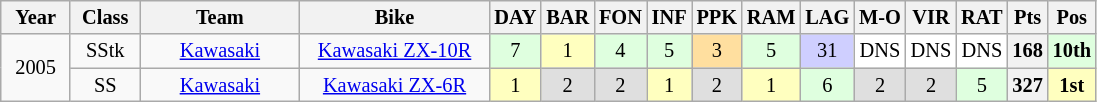<table class="wikitable" style="font-size: 85%; text-align: center">
<tr valign="top">
<th valign="middle" style="width: 40px;">Year</th>
<th valign="middle" style="width: 40px;">Class</th>
<th valign="middle" style="width: 100px;">Team</th>
<th valign="middle" style="width: 120px;">Bike</th>
<th>DAY<br></th>
<th>BAR<br></th>
<th>FON<br></th>
<th>INF<br></th>
<th>PPK<br></th>
<th>RAM<br></th>
<th>LAG<br></th>
<th>M-O<br></th>
<th>VIR<br></th>
<th>RAT<br></th>
<th valign="middle">Pts</th>
<th valign="middle">Pos</th>
</tr>
<tr>
<td rowspan=2>2005</td>
<td>SStk</td>
<td><a href='#'>Kawasaki</a></td>
<td><a href='#'>Kawasaki ZX-10R</a></td>
<td style="background:#dfffdf;">7</td>
<td style="background:#ffffbf;">1</td>
<td style="background:#dfffdf;">4</td>
<td style="background:#dfffdf;">5</td>
<td style="background:#ffdf9f;">3</td>
<td style="background:#dfffdf;">5</td>
<td style="background:#cfcfff;">31</td>
<td style="background:#ffffff;">DNS</td>
<td style="background:#ffffff;">DNS</td>
<td style="background:#ffffff;">DNS</td>
<th>168</th>
<td style="background:#dfffdf;"><strong>10th</strong></td>
</tr>
<tr>
<td>SS</td>
<td><a href='#'>Kawasaki</a></td>
<td><a href='#'>Kawasaki ZX-6R</a></td>
<td style="background:#ffffbf;">1</td>
<td style="background:#dfdfdf;">2</td>
<td style="background:#dfdfdf;">2</td>
<td style="background:#ffffbf;">1</td>
<td style="background:#dfdfdf;">2</td>
<td style="background:#ffffbf;">1</td>
<td style="background:#dfffdf;">6</td>
<td style="background:#dfdfdf;">2</td>
<td style="background:#dfdfdf;">2</td>
<td style="background:#dfffdf;">5</td>
<th>327</th>
<td style="background:#ffffbf;"><strong>1st</strong></td>
</tr>
</table>
